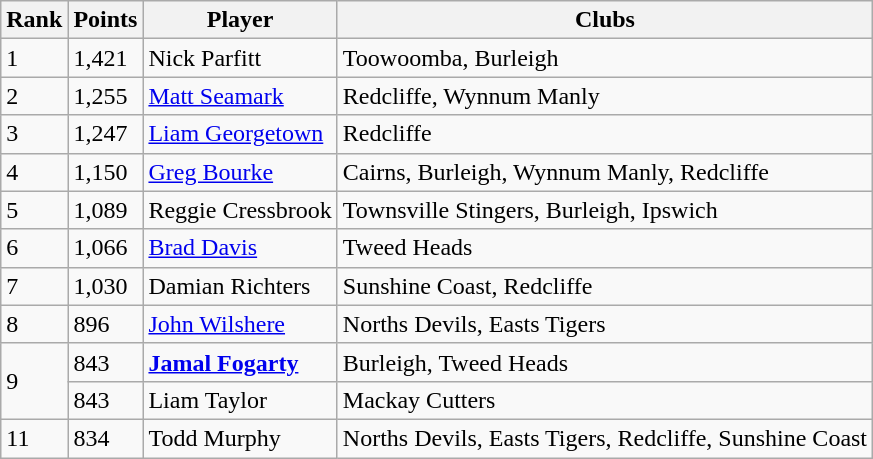<table class="wikitable">
<tr>
<th>Rank</th>
<th>Points</th>
<th>Player</th>
<th>Clubs</th>
</tr>
<tr>
<td>1</td>
<td>1,421</td>
<td>Nick Parfitt</td>
<td> Toowoomba,  Burleigh</td>
</tr>
<tr>
<td>2</td>
<td>1,255</td>
<td><a href='#'>Matt Seamark</a></td>
<td> Redcliffe,  Wynnum Manly</td>
</tr>
<tr>
<td>3</td>
<td>1,247</td>
<td><a href='#'>Liam Georgetown</a></td>
<td> Redcliffe</td>
</tr>
<tr>
<td>4</td>
<td>1,150</td>
<td><a href='#'>Greg Bourke</a></td>
<td> Cairns,  Burleigh,  Wynnum Manly,  Redcliffe</td>
</tr>
<tr>
<td>5</td>
<td>1,089</td>
<td>Reggie Cressbrook</td>
<td> Townsville Stingers,  Burleigh,  Ipswich</td>
</tr>
<tr>
<td>6</td>
<td>1,066</td>
<td><a href='#'>Brad Davis</a></td>
<td> Tweed Heads</td>
</tr>
<tr>
<td>7</td>
<td>1,030</td>
<td>Damian Richters</td>
<td> Sunshine Coast,  Redcliffe</td>
</tr>
<tr>
<td>8</td>
<td>896</td>
<td><a href='#'>John Wilshere</a></td>
<td> Norths Devils,  Easts Tigers</td>
</tr>
<tr>
<td rowspan=2>9</td>
<td>843</td>
<td><strong><a href='#'>Jamal Fogarty</a></strong></td>
<td> Burleigh,  Tweed Heads</td>
</tr>
<tr>
<td>843</td>
<td>Liam Taylor</td>
<td> Mackay Cutters</td>
</tr>
<tr>
<td>11</td>
<td>834</td>
<td>Todd Murphy</td>
<td> Norths Devils,  Easts Tigers,  Redcliffe,  Sunshine Coast</td>
</tr>
</table>
